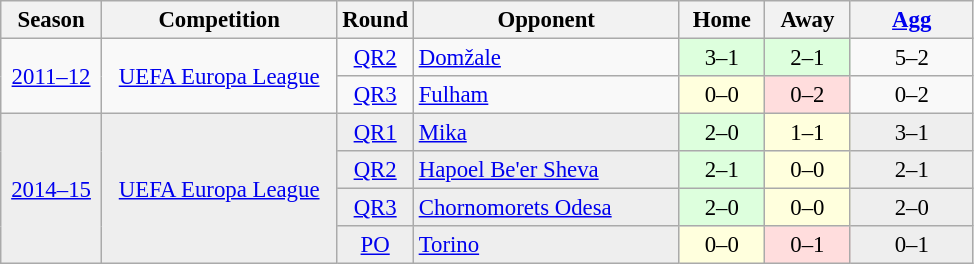<table class="wikitable" style="font-size:95%; text-align: center;">
<tr>
<th width="60">Season</th>
<th width="150">Competition</th>
<th width="30">Round</th>
<th width="170">Opponent</th>
<th width="50">Home</th>
<th width="50">Away</th>
<th width="75"><a href='#'>Agg</a></th>
</tr>
<tr>
<td rowspan="2"><a href='#'>2011–12</a></td>
<td rowspan="2"><a href='#'>UEFA Europa League</a></td>
<td><a href='#'>QR2</a></td>
<td align="left"> <a href='#'>Domžale</a></td>
<td bgcolor="#ddffdd">3–1</td>
<td bgcolor="#ddffdd">2–1</td>
<td>5–2</td>
</tr>
<tr>
<td><a href='#'>QR3</a></td>
<td align="left"> <a href='#'>Fulham</a></td>
<td bgcolor="#ffffdd">0–0</td>
<td bgcolor="#ffdddd">0–2</td>
<td>0–2</td>
</tr>
<tr bgcolor=#EEEEEE>
<td rowspan="4"><a href='#'>2014–15</a></td>
<td rowspan="4"><a href='#'>UEFA Europa League</a></td>
<td><a href='#'>QR1</a></td>
<td align="left"> <a href='#'>Mika</a></td>
<td bgcolor="#ddffdd">2–0</td>
<td bgcolor="#ffffdd">1–1</td>
<td>3–1</td>
</tr>
<tr bgcolor=#EEEEEE>
<td><a href='#'>QR2</a></td>
<td align="left"> <a href='#'>Hapoel Be'er Sheva</a></td>
<td bgcolor="#ddffdd">2–1</td>
<td bgcolor="#ffffdd">0–0</td>
<td>2–1</td>
</tr>
<tr bgcolor=#EEEEEE>
<td><a href='#'>QR3</a></td>
<td align="left"> <a href='#'>Chornomorets Odesa</a></td>
<td bgcolor="#ddffdd">2–0</td>
<td bgcolor="#ffffdd">0–0</td>
<td>2–0</td>
</tr>
<tr bgcolor=#EEEEEE>
<td><a href='#'>PO</a></td>
<td align="left"> <a href='#'>Torino</a></td>
<td bgcolor="#ffffdd">0–0</td>
<td bgcolor="#ffdddd">0–1</td>
<td>0–1</td>
</tr>
</table>
